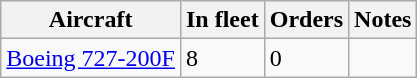<table class="wikitable">
<tr>
<th>Aircraft</th>
<th>In fleet</th>
<th>Orders</th>
<th>Notes</th>
</tr>
<tr>
<td><a href='#'>Boeing 727-200F</a></td>
<td>8</td>
<td>0</td>
<td></td>
</tr>
</table>
